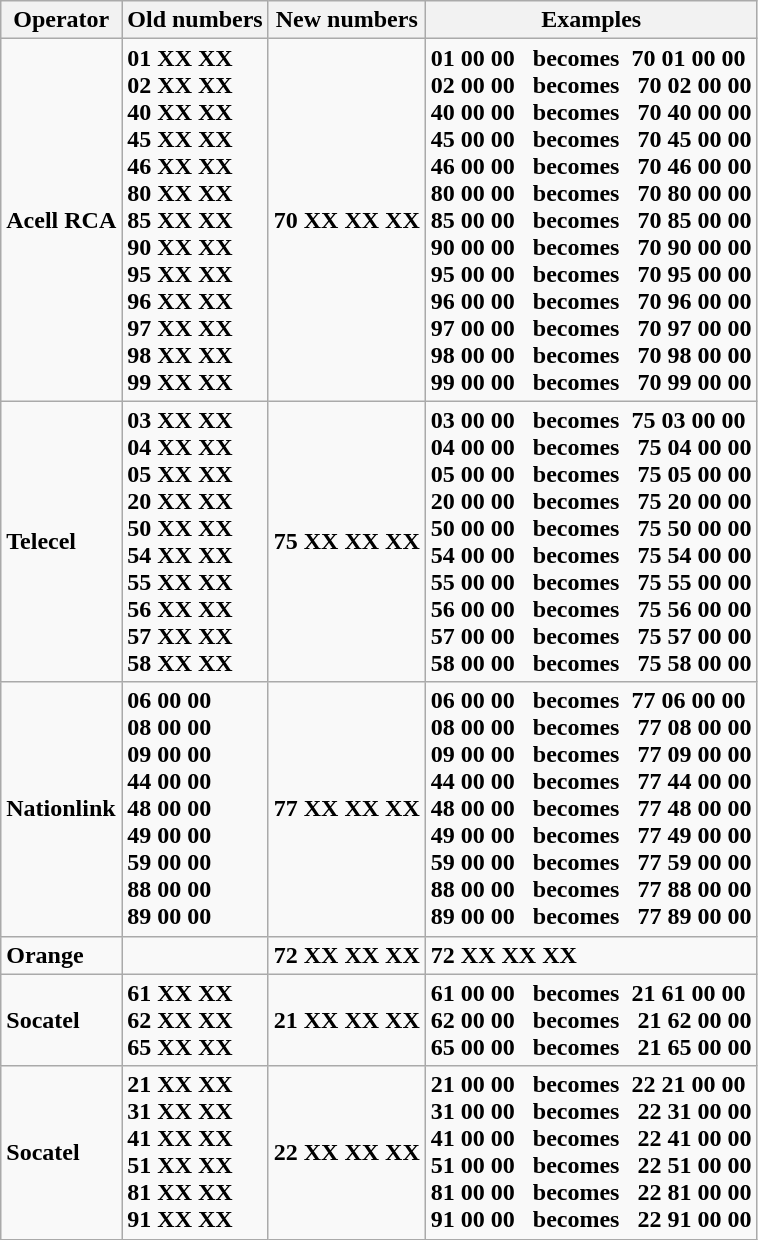<table class="wikitable" border=1 !colspan="3">
<tr>
<th>Operator</th>
<th>Old numbers</th>
<th>New numbers</th>
<th>Examples</th>
</tr>
<tr>
<td><strong>Acell RCA</strong></td>
<td><strong>01 XX XX</strong><br><strong>02 XX XX</strong><br><strong>40 XX XX</strong><br><strong>45 XX XX</strong><br><strong>46 XX XX</strong><br><strong>80 XX XX</strong><br><strong>85 XX XX</strong><br><strong>90 XX XX</strong><br><strong>95 XX XX</strong><br><strong>96 XX XX</strong><br><strong>97 XX XX</strong><br><strong>98 XX XX</strong><br><strong>99 XX XX</strong></td>
<td><strong>70 XX XX XX</strong></td>
<td><strong>01 00 00   becomes  70 01 00 00</strong><br><strong>02 00 00   becomes   70 02 00 00</strong><br><strong>40 00 00   becomes   70 40 00 00</strong><br><strong>45 00 00   becomes   70 45 00 00</strong><br><strong>46 00 00   becomes   70 46 00 00</strong><br><strong>80 00 00   becomes   70 80 00 00</strong><br><strong>85 00 00   becomes   70 85 00 00</strong><br><strong>90 00 00   becomes   70 90 00 00</strong><br><strong>95 00 00   becomes   70 95 00 00</strong><br><strong>96 00 00   becomes   70 96 00 00</strong><br><strong>97 00 00   becomes   70 97 00 00</strong><br><strong>98 00 00   becomes   70 98 00 00</strong><br><strong>99 00 00   becomes   70 99 00 00</strong></td>
</tr>
<tr>
<td><strong>Telecel</strong></td>
<td><strong>03 XX XX</strong><br><strong>04 XX XX</strong><br><strong>05 XX XX</strong><br><strong>20 XX XX</strong><br><strong>50 XX XX</strong><br><strong>54 XX XX</strong><br><strong>55 XX XX</strong><br><strong>56 XX XX</strong><br><strong>57 XX XX</strong><br><strong>58 XX XX</strong></td>
<td><strong>75 XX XX XX</strong></td>
<td><strong>03 00 00   becomes  75 03 00 00</strong><br><strong>04 00 00   becomes   75 04 00 00</strong><br><strong>05 00 00   becomes   75 05 00 00</strong><br><strong>20 00 00   becomes   75 20 00 00</strong><br><strong>50 00 00   becomes   75 50 00 00</strong><br><strong>54 00 00   becomes   75 54 00 00</strong><br><strong>55 00 00   becomes   75 55 00 00</strong><br><strong>56 00 00   becomes   75 56 00 00</strong><br><strong>57 00 00   becomes   75 57 00 00</strong><br><strong>58 00 00   becomes   75 58 00 00</strong></td>
</tr>
<tr>
<td><strong>Nationlink</strong></td>
<td><strong>06 00 00</strong><br><strong>08 00 00</strong><br><strong>09 00 00</strong><br><strong>44 00 00</strong><br><strong>48 00 00</strong><br><strong>49 00 00</strong><br><strong>59 00 00</strong><br><strong>88 00 00</strong><br><strong>89 00 00</strong></td>
<td><strong>77 XX XX XX</strong></td>
<td><strong>06 00 00   becomes  77 06 00 00</strong><br><strong>08 00 00   becomes   77 08 00 00</strong><br><strong>09 00 00   becomes   77 09 00 00</strong><br><strong>44 00 00   becomes   77 44 00 00</strong><br><strong>48 00 00   becomes   77 48 00 00</strong><br><strong>49 00 00   becomes   77 49 00 00</strong><br><strong>59 00 00   becomes   77 59 00 00</strong><br><strong>88 00 00   becomes   77 88 00 00</strong><br><strong>89 00 00   becomes   77 89 00 00</strong></td>
</tr>
<tr>
<td><strong>Orange</strong></td>
<td></td>
<td><strong>72 XX XX XX</strong></td>
<td><strong>72 XX XX XX</strong></td>
</tr>
<tr>
<td><strong>Socatel</strong></td>
<td><strong>61 XX XX</strong><br><strong>62 XX XX</strong><br><strong>65 XX XX</strong></td>
<td><strong>21 XX XX XX</strong></td>
<td><strong>61 00 00   becomes  21 61 00 00</strong><br><strong>62 00 00   becomes   21 62 00 00</strong><br><strong>65 00 00   becomes   21 65 00 00</strong></td>
</tr>
<tr>
<td><strong>Socatel</strong></td>
<td><strong>21 XX XX</strong><br><strong>31 XX XX</strong><br><strong>41 XX XX</strong><br><strong>51 XX XX</strong><br><strong>81 XX XX</strong><br><strong>91 XX XX</strong></td>
<td><strong>22 XX XX XX</strong></td>
<td><strong>21 00 00   becomes  22 21 00 00</strong><br><strong>31 00 00   becomes   22 31 00 00</strong><br><strong>41 00 00   becomes   22 41 00 00</strong><br><strong>51 00 00   becomes   22 51 00 00</strong><br><strong>81 00 00   becomes   22 81 00 00</strong><br><strong>91 00 00   becomes   22 91 00 00</strong></td>
</tr>
</table>
